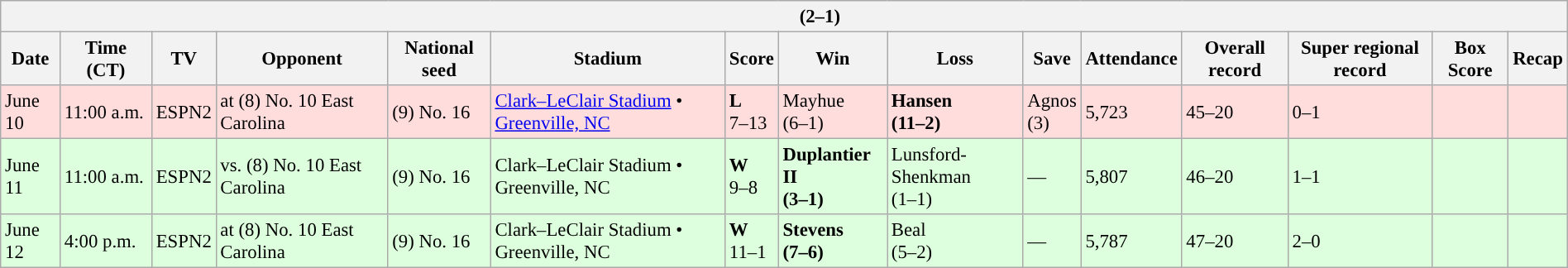<table class="wikitable collapsible" style="margin:auto; font-size:95%; width:100%">
<tr>
<th colspan=15 style="padding-left:4em;"> (2–1)</th>
</tr>
<tr>
<th>Date</th>
<th>Time (CT)</th>
<th>TV</th>
<th>Opponent</th>
<th>National seed</th>
<th>Stadium</th>
<th>Score</th>
<th>Win</th>
<th>Loss</th>
<th>Save</th>
<th>Attendance</th>
<th>Overall record</th>
<th>Super regional record</th>
<th>Box Score</th>
<th>Recap</th>
</tr>
<tr bgcolor=#ffdddd>
<td>June 10</td>
<td>11:00 a.m.</td>
<td>ESPN2</td>
<td>at (8) No. 10 East Carolina</td>
<td>(9) No. 16</td>
<td><a href='#'>Clark–LeClair Stadium</a> • <a href='#'>Greenville, NC</a></td>
<td><strong>L</strong><br>7–13</td>
<td>Mayhue<br>(6–1)</td>
<td><strong>Hansen<br>(11–2)</strong></td>
<td>Agnos<br>(3)</td>
<td>5,723</td>
<td>45–20</td>
<td>0–1</td>
<td></td>
<td></td>
</tr>
<tr bgcolor=#ddffdd>
<td>June 11</td>
<td>11:00 a.m.</td>
<td>ESPN2</td>
<td>vs. (8) No. 10 East Carolina</td>
<td>(9) No. 16</td>
<td>Clark–LeClair Stadium • Greenville, NC</td>
<td><strong>W</strong><br>9–8</td>
<td><strong>Duplantier II<br>(3–1)</strong></td>
<td>Lunsford-Shenkman<br>(1–1)</td>
<td>—</td>
<td>5,807</td>
<td>46–20</td>
<td>1–1</td>
<td></td>
<td><br></td>
</tr>
<tr bgcolor=#ddffdd>
<td>June 12</td>
<td>4:00 p.m.</td>
<td>ESPN2</td>
<td>at (8) No. 10 East Carolina</td>
<td>(9) No. 16</td>
<td>Clark–LeClair Stadium • Greenville, NC</td>
<td><strong>W</strong><br>11–1</td>
<td><strong>Stevens<br>(7–6)</strong></td>
<td>Beal<br>(5–2)</td>
<td>—</td>
<td>5,787</td>
<td>47–20</td>
<td>2–0</td>
<td></td>
<td><br></td>
</tr>
</table>
